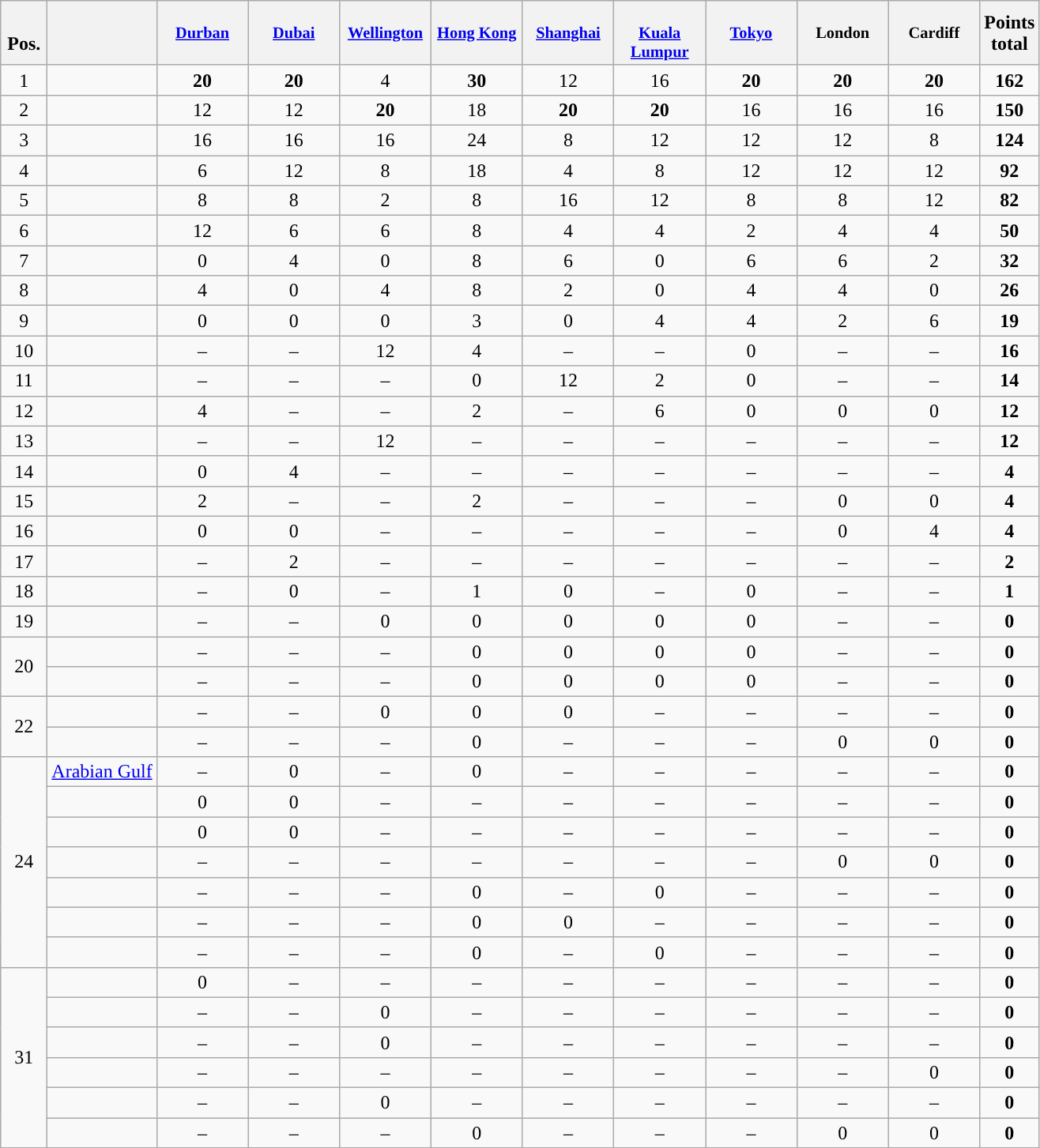<table class="wikitable" style="text-align:center;">
<tr>
<th style="width:2em;"><br>Pos.</th>
<th></th>
<th style="width:5.2em; vertical-align:top; font-size:85%;"><br><a href='#'>Durban</a></th>
<th style="width:5.2em; vertical-align:top; font-size:85%;"><br><a href='#'>Dubai</a></th>
<th style="width:5.2em; vertical-align:top; font-size:85%;"><br><a href='#'>Wellington</a></th>
<th style="width:5.2em; vertical-align:top; font-size:85%;"><br><a href='#'>Hong Kong</a></th>
<th style="width:5.2em; vertical-align:top; font-size:85%;"><br><a href='#'>Shanghai</a></th>
<th style="width:5.2em; vertical-align:top; font-size:85%;"><br><a href='#'>Kuala Lumpur</a></th>
<th style="width:5.2em; vertical-align:top; font-size:85%;"><br><a href='#'>Tokyo</a></th>
<th style="width:5.2em; vertical-align:top; font-size:85%;"><br>London</th>
<th style="width:5.2em; vertical-align:top; font-size:85%;"><br>Cardiff</th>
<th>Points<br>total</th>
</tr>
<tr>
<td>1</td>
<td align=left></td>
<td><strong>20</strong></td>
<td><strong>20</strong></td>
<td>4</td>
<td><strong>30</strong></td>
<td>12</td>
<td>16</td>
<td><strong>20</strong></td>
<td><strong>20</strong></td>
<td><strong>20</strong></td>
<td><strong>162</strong></td>
</tr>
<tr>
<td>2</td>
<td align=left></td>
<td>12</td>
<td>12</td>
<td><strong>20</strong></td>
<td>18</td>
<td><strong>20</strong></td>
<td><strong>20</strong></td>
<td>16</td>
<td>16</td>
<td>16</td>
<td><strong>150</strong></td>
</tr>
<tr>
<td>3</td>
<td align=left></td>
<td>16</td>
<td>16</td>
<td>16</td>
<td>24</td>
<td>8</td>
<td>12</td>
<td>12</td>
<td>12</td>
<td>8</td>
<td><strong>124</strong></td>
</tr>
<tr>
<td>4</td>
<td align=left></td>
<td>6</td>
<td>12</td>
<td>8</td>
<td>18</td>
<td>4</td>
<td>8</td>
<td>12</td>
<td>12</td>
<td>12</td>
<td><strong>92</strong></td>
</tr>
<tr>
<td>5</td>
<td align=left></td>
<td>8</td>
<td>8</td>
<td>2</td>
<td>8</td>
<td>16</td>
<td>12</td>
<td>8</td>
<td>8</td>
<td>12</td>
<td><strong>82</strong></td>
</tr>
<tr>
<td>6</td>
<td align=left></td>
<td>12</td>
<td>6</td>
<td>6</td>
<td>8</td>
<td>4</td>
<td>4</td>
<td>2</td>
<td>4</td>
<td>4</td>
<td><strong>50</strong></td>
</tr>
<tr>
<td>7</td>
<td align=left></td>
<td>0</td>
<td>4</td>
<td>0</td>
<td>8</td>
<td>6</td>
<td>0</td>
<td>6</td>
<td>6</td>
<td>2</td>
<td><strong>32</strong></td>
</tr>
<tr>
<td>8</td>
<td align=left></td>
<td>4</td>
<td>0</td>
<td>4</td>
<td>8</td>
<td>2</td>
<td>0</td>
<td>4</td>
<td>4</td>
<td>0</td>
<td><strong>26</strong></td>
</tr>
<tr>
<td>9</td>
<td align=left></td>
<td>0</td>
<td>0</td>
<td>0</td>
<td>3</td>
<td>0</td>
<td>4</td>
<td>4</td>
<td>2</td>
<td>6</td>
<td><strong>19</strong></td>
</tr>
<tr>
<td>10</td>
<td align=left></td>
<td>–</td>
<td>–</td>
<td>12</td>
<td>4</td>
<td>–</td>
<td>–</td>
<td>0</td>
<td>–</td>
<td>–</td>
<td><strong>16</strong></td>
</tr>
<tr>
<td>11</td>
<td align=left></td>
<td>–</td>
<td>–</td>
<td>–</td>
<td>0</td>
<td>12</td>
<td>2</td>
<td>0</td>
<td>–</td>
<td>–</td>
<td><strong>14</strong></td>
</tr>
<tr>
<td>12</td>
<td align=left></td>
<td>4</td>
<td>–</td>
<td>–</td>
<td>2</td>
<td>–</td>
<td>6</td>
<td>0</td>
<td>0</td>
<td>0</td>
<td><strong>12</strong></td>
</tr>
<tr>
<td>13</td>
<td align=left></td>
<td>–</td>
<td>–</td>
<td>12</td>
<td>–</td>
<td>–</td>
<td>–</td>
<td>–</td>
<td>–</td>
<td>–</td>
<td><strong>12</strong></td>
</tr>
<tr>
<td>14</td>
<td align=left></td>
<td>0</td>
<td>4</td>
<td>–</td>
<td>–</td>
<td>–</td>
<td>–</td>
<td>–</td>
<td>–</td>
<td>–</td>
<td><strong>4</strong></td>
</tr>
<tr>
<td>15</td>
<td align=left></td>
<td>2</td>
<td>–</td>
<td>–</td>
<td>2</td>
<td>–</td>
<td>–</td>
<td>–</td>
<td>0</td>
<td>0</td>
<td><strong>4</strong></td>
</tr>
<tr>
<td>16</td>
<td align=left></td>
<td>0</td>
<td>0</td>
<td>–</td>
<td>–</td>
<td>–</td>
<td>–</td>
<td>–</td>
<td>0</td>
<td>4</td>
<td><strong>4</strong></td>
</tr>
<tr>
<td>17</td>
<td align=left></td>
<td>–</td>
<td>2</td>
<td>–</td>
<td>–</td>
<td>–</td>
<td>–</td>
<td>–</td>
<td>–</td>
<td>–</td>
<td><strong>2</strong></td>
</tr>
<tr>
<td>18</td>
<td align=left></td>
<td>–</td>
<td>0</td>
<td>–</td>
<td>1</td>
<td>0</td>
<td>–</td>
<td>0</td>
<td>–</td>
<td>–</td>
<td><strong>1</strong></td>
</tr>
<tr>
<td>19</td>
<td align=left></td>
<td>–</td>
<td>–</td>
<td>0</td>
<td>0</td>
<td>0</td>
<td>0</td>
<td>0</td>
<td>–</td>
<td>–</td>
<td><strong>0</strong></td>
</tr>
<tr>
<td rowspan=2>20</td>
<td align=left></td>
<td>–</td>
<td>–</td>
<td>–</td>
<td>0</td>
<td>0</td>
<td>0</td>
<td>0</td>
<td>–</td>
<td>–</td>
<td><strong>0</strong></td>
</tr>
<tr>
<td align=left></td>
<td>–</td>
<td>–</td>
<td>–</td>
<td>0</td>
<td>0</td>
<td>0</td>
<td>0</td>
<td>–</td>
<td>–</td>
<td><strong>0</strong></td>
</tr>
<tr>
<td rowspan=2>22</td>
<td align=left></td>
<td>–</td>
<td>–</td>
<td>0</td>
<td>0</td>
<td>0</td>
<td>–</td>
<td>–</td>
<td>–</td>
<td>–</td>
<td><strong>0</strong></td>
</tr>
<tr>
<td align=left></td>
<td>–</td>
<td>–</td>
<td>–</td>
<td>0</td>
<td>–</td>
<td>–</td>
<td>–</td>
<td>0</td>
<td>0</td>
<td><strong>0</strong></td>
</tr>
<tr>
<td rowspan=7>24</td>
<td align=left> <a href='#'>Arabian Gulf</a></td>
<td>–</td>
<td>0</td>
<td>–</td>
<td>0</td>
<td>–</td>
<td>–</td>
<td>–</td>
<td>–</td>
<td>–</td>
<td><strong>0</strong></td>
</tr>
<tr>
<td align=left></td>
<td>0</td>
<td>0</td>
<td>–</td>
<td>–</td>
<td>–</td>
<td>–</td>
<td>–</td>
<td>–</td>
<td>–</td>
<td><strong>0</strong></td>
</tr>
<tr>
<td align=left></td>
<td>0</td>
<td>0</td>
<td>–</td>
<td>–</td>
<td>–</td>
<td>–</td>
<td>–</td>
<td>–</td>
<td>–</td>
<td><strong>0</strong></td>
</tr>
<tr>
<td align=left></td>
<td>–</td>
<td>–</td>
<td>–</td>
<td>–</td>
<td>–</td>
<td>–</td>
<td>–</td>
<td>0</td>
<td>0</td>
<td><strong>0</strong></td>
</tr>
<tr>
<td align=left></td>
<td>–</td>
<td>–</td>
<td>–</td>
<td>0</td>
<td>–</td>
<td>0</td>
<td>–</td>
<td>–</td>
<td>–</td>
<td><strong>0</strong></td>
</tr>
<tr>
<td align=left></td>
<td>–</td>
<td>–</td>
<td>–</td>
<td>0</td>
<td>0</td>
<td>–</td>
<td>–</td>
<td>–</td>
<td>–</td>
<td><strong>0</strong></td>
</tr>
<tr>
<td align=left></td>
<td>–</td>
<td>–</td>
<td>–</td>
<td>0</td>
<td>–</td>
<td>0</td>
<td>–</td>
<td>–</td>
<td>–</td>
<td><strong>0</strong></td>
</tr>
<tr>
<td rowspan=6>31</td>
<td align=left></td>
<td>0</td>
<td>–</td>
<td>–</td>
<td>–</td>
<td>–</td>
<td>–</td>
<td>–</td>
<td>–</td>
<td>–</td>
<td><strong>0</strong></td>
</tr>
<tr>
<td align=left></td>
<td>–</td>
<td>–</td>
<td>0</td>
<td>–</td>
<td>–</td>
<td>–</td>
<td>–</td>
<td>–</td>
<td>–</td>
<td><strong>0</strong></td>
</tr>
<tr>
<td align=left></td>
<td>–</td>
<td>–</td>
<td>0</td>
<td>–</td>
<td>–</td>
<td>–</td>
<td>–</td>
<td>–</td>
<td>–</td>
<td><strong>0</strong></td>
</tr>
<tr>
<td align=left></td>
<td>–</td>
<td>–</td>
<td>–</td>
<td>–</td>
<td>–</td>
<td>–</td>
<td>–</td>
<td>–</td>
<td>0</td>
<td><strong>0</strong></td>
</tr>
<tr>
<td align=left></td>
<td>–</td>
<td>–</td>
<td>0</td>
<td>–</td>
<td>–</td>
<td>–</td>
<td>–</td>
<td>–</td>
<td>–</td>
<td><strong>0</strong></td>
</tr>
<tr>
<td align=left></td>
<td>–</td>
<td>–</td>
<td>–</td>
<td>0</td>
<td>–</td>
<td>–</td>
<td>–</td>
<td>0</td>
<td>0</td>
<td><strong>0</strong></td>
</tr>
</table>
